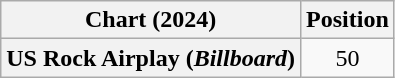<table class="wikitable plainrowheaders" style="text-align: center">
<tr>
<th scope="col">Chart (2024)</th>
<th scope="col">Position</th>
</tr>
<tr>
<th scope="row">US Rock Airplay (<em>Billboard</em>)</th>
<td>50</td>
</tr>
</table>
